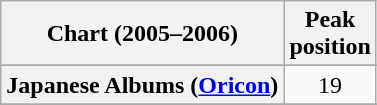<table class="wikitable sortable plainrowheaders" style="text-align:center">
<tr>
<th scope="col">Chart (2005–2006)</th>
<th scope="col">Peak<br>position</th>
</tr>
<tr>
</tr>
<tr>
</tr>
<tr>
</tr>
<tr>
</tr>
<tr>
</tr>
<tr>
</tr>
<tr>
</tr>
<tr>
</tr>
<tr>
</tr>
<tr>
</tr>
<tr>
</tr>
<tr>
</tr>
<tr>
<th scope="row">Japanese Albums (<a href='#'>Oricon</a>)</th>
<td>19</td>
</tr>
<tr>
</tr>
<tr>
</tr>
<tr>
</tr>
<tr>
</tr>
<tr>
</tr>
<tr>
</tr>
<tr>
</tr>
</table>
